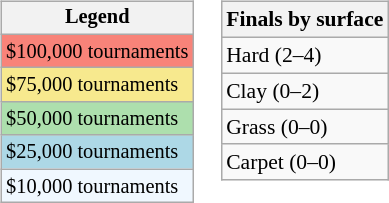<table>
<tr valign=top>
<td><br><table class=wikitable style="font-size:85%">
<tr>
<th>Legend</th>
</tr>
<tr style="background:#f88379;">
<td>$100,000 tournaments</td>
</tr>
<tr style="background:#f7e98e;">
<td>$75,000 tournaments</td>
</tr>
<tr style="background:#addfad;">
<td>$50,000 tournaments</td>
</tr>
<tr style="background:lightblue;">
<td>$25,000 tournaments</td>
</tr>
<tr style="background:#f0f8ff;">
<td>$10,000 tournaments</td>
</tr>
</table>
</td>
<td><br><table class=wikitable style="font-size:90%">
<tr>
<th>Finals by surface</th>
</tr>
<tr>
<td>Hard (2–4)</td>
</tr>
<tr>
<td>Clay (0–2)</td>
</tr>
<tr>
<td>Grass (0–0)</td>
</tr>
<tr>
<td>Carpet (0–0)</td>
</tr>
</table>
</td>
</tr>
</table>
